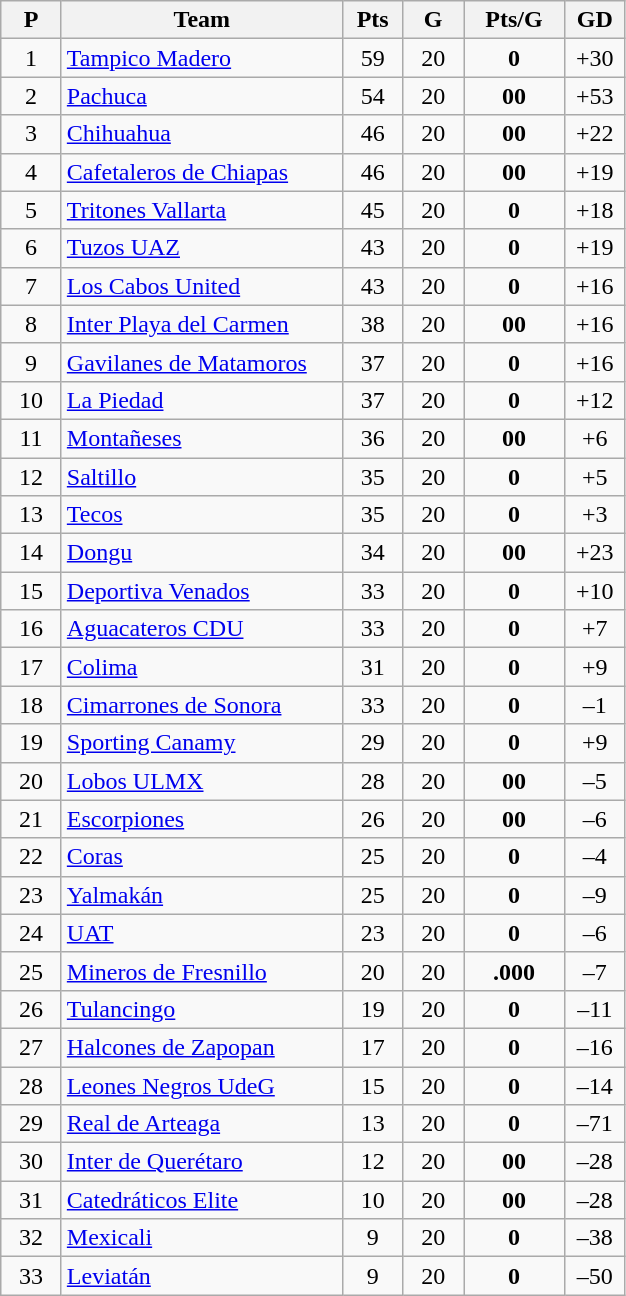<table class="wikitable" style="text-align: center;">
<tr>
<th width=33>P</th>
<th width=180>Team</th>
<th width=33>Pts</th>
<th width=33>G</th>
<th width=60>Pts/G</th>
<th width=33>GD</th>
</tr>
<tr>
<td>1</td>
<td align=left><a href='#'>Tampico Madero</a></td>
<td>59</td>
<td>20</td>
<td><strong>0</strong></td>
<td>+30</td>
</tr>
<tr>
<td>2</td>
<td align=left><a href='#'>Pachuca</a></td>
<td>54</td>
<td>20</td>
<td><strong>00</strong></td>
<td>+53</td>
</tr>
<tr>
<td>3</td>
<td align=left><a href='#'>Chihuahua</a></td>
<td>46</td>
<td>20</td>
<td><strong>00</strong></td>
<td>+22</td>
</tr>
<tr>
<td>4</td>
<td align=left><a href='#'>Cafetaleros de Chiapas</a></td>
<td>46</td>
<td>20</td>
<td><strong>00</strong></td>
<td>+19</td>
</tr>
<tr>
<td>5</td>
<td align=left><a href='#'>Tritones Vallarta</a></td>
<td>45</td>
<td>20</td>
<td><strong>0</strong></td>
<td>+18</td>
</tr>
<tr>
<td>6</td>
<td align=left><a href='#'>Tuzos UAZ</a></td>
<td>43</td>
<td>20</td>
<td><strong>0</strong></td>
<td>+19</td>
</tr>
<tr>
<td>7</td>
<td align=left><a href='#'>Los Cabos United</a></td>
<td>43</td>
<td>20</td>
<td><strong>0</strong></td>
<td>+16</td>
</tr>
<tr>
<td>8</td>
<td align=left><a href='#'>Inter Playa del Carmen</a></td>
<td>38</td>
<td>20</td>
<td><strong>00</strong></td>
<td>+16</td>
</tr>
<tr>
<td>9</td>
<td align=left><a href='#'>Gavilanes de Matamoros</a></td>
<td>37</td>
<td>20</td>
<td><strong>0</strong></td>
<td>+16</td>
</tr>
<tr>
<td>10</td>
<td align=left><a href='#'>La Piedad</a></td>
<td>37</td>
<td>20</td>
<td><strong>0</strong></td>
<td>+12</td>
</tr>
<tr>
<td>11</td>
<td align=left><a href='#'>Montañeses</a></td>
<td>36</td>
<td>20</td>
<td><strong>00</strong></td>
<td>+6</td>
</tr>
<tr>
<td>12</td>
<td align=left><a href='#'>Saltillo</a></td>
<td>35</td>
<td>20</td>
<td><strong>0</strong></td>
<td>+5</td>
</tr>
<tr>
<td>13</td>
<td align=left><a href='#'>Tecos</a></td>
<td>35</td>
<td>20</td>
<td><strong>0</strong></td>
<td>+3</td>
</tr>
<tr>
<td>14</td>
<td align=left><a href='#'>Dongu</a></td>
<td>34</td>
<td>20</td>
<td><strong>00</strong></td>
<td>+23</td>
</tr>
<tr>
<td>15</td>
<td align=left><a href='#'>Deportiva Venados</a></td>
<td>33</td>
<td>20</td>
<td><strong>0</strong></td>
<td>+10</td>
</tr>
<tr>
<td>16</td>
<td align=left><a href='#'>Aguacateros CDU</a></td>
<td>33</td>
<td>20</td>
<td><strong>0</strong></td>
<td>+7</td>
</tr>
<tr>
<td>17</td>
<td align=left><a href='#'>Colima</a></td>
<td>31</td>
<td>20</td>
<td><strong>0</strong></td>
<td>+9</td>
</tr>
<tr>
<td>18</td>
<td align=left><a href='#'>Cimarrones de Sonora</a></td>
<td>33</td>
<td>20</td>
<td><strong>0</strong></td>
<td>–1</td>
</tr>
<tr>
<td>19</td>
<td align=left><a href='#'>Sporting Canamy</a></td>
<td>29</td>
<td>20</td>
<td><strong>0</strong></td>
<td>+9</td>
</tr>
<tr>
<td>20</td>
<td align=left><a href='#'>Lobos ULMX</a></td>
<td>28</td>
<td>20</td>
<td><strong>00</strong></td>
<td>–5</td>
</tr>
<tr>
<td>21</td>
<td align=left><a href='#'>Escorpiones</a></td>
<td>26</td>
<td>20</td>
<td><strong>00</strong></td>
<td>–6</td>
</tr>
<tr>
<td>22</td>
<td align=left><a href='#'>Coras</a></td>
<td>25</td>
<td>20</td>
<td><strong>0</strong></td>
<td>–4</td>
</tr>
<tr>
<td>23</td>
<td align=left><a href='#'>Yalmakán</a></td>
<td>25</td>
<td>20</td>
<td><strong>0</strong></td>
<td>–9</td>
</tr>
<tr>
<td>24</td>
<td align=left><a href='#'>UAT</a></td>
<td>23</td>
<td>20</td>
<td><strong>0</strong></td>
<td>–6</td>
</tr>
<tr>
<td>25</td>
<td align=left><a href='#'>Mineros de Fresnillo</a></td>
<td>20</td>
<td>20</td>
<td><strong>.000</strong></td>
<td>–7</td>
</tr>
<tr>
<td>26</td>
<td align=left><a href='#'>Tulancingo</a></td>
<td>19</td>
<td>20</td>
<td><strong>0</strong></td>
<td>–11</td>
</tr>
<tr>
<td>27</td>
<td align=left><a href='#'>Halcones de Zapopan</a></td>
<td>17</td>
<td>20</td>
<td><strong>0</strong></td>
<td>–16</td>
</tr>
<tr>
<td>28</td>
<td align=left><a href='#'>Leones Negros UdeG</a></td>
<td>15</td>
<td>20</td>
<td><strong>0</strong></td>
<td>–14</td>
</tr>
<tr>
<td>29</td>
<td align=left><a href='#'>Real de Arteaga</a></td>
<td>13</td>
<td>20</td>
<td><strong>0</strong></td>
<td>–71</td>
</tr>
<tr>
<td>30</td>
<td align=left><a href='#'>Inter de Querétaro</a></td>
<td>12</td>
<td>20</td>
<td><strong>00</strong></td>
<td>–28</td>
</tr>
<tr>
<td>31</td>
<td align=left><a href='#'>Catedráticos Elite</a></td>
<td>10</td>
<td>20</td>
<td><strong>00</strong></td>
<td>–28</td>
</tr>
<tr>
<td>32</td>
<td align=left><a href='#'>Mexicali</a></td>
<td>9</td>
<td>20</td>
<td><strong>0</strong></td>
<td>–38</td>
</tr>
<tr>
<td>33</td>
<td align=left><a href='#'>Leviatán</a></td>
<td>9</td>
<td>20</td>
<td><strong>0</strong></td>
<td>–50</td>
</tr>
</table>
